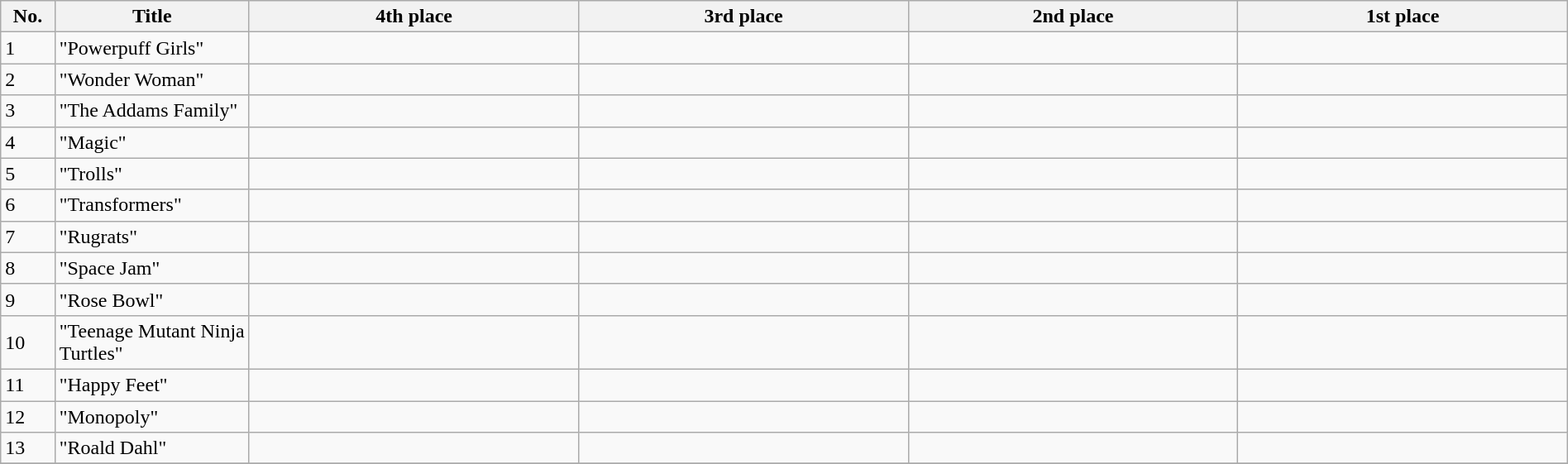<table class="wikitable plainrowheaders" style="width:100%;">
<tr>
<th width=2%>No.</th>
<th width=8%>Title</th>
<th width=14%>4th place</th>
<th width=14%>3rd place</th>
<th width=14%>2nd place</th>
<th width=14%>1st place</th>
</tr>
<tr>
<td>1</td>
<td>"Powerpuff Girls"</td>
<td></td>
<td></td>
<td></td>
<td></td>
</tr>
<tr>
<td>2</td>
<td>"Wonder Woman"</td>
<td></td>
<td></td>
<td></td>
<td></td>
</tr>
<tr>
<td>3</td>
<td>"The Addams Family"</td>
<td></td>
<td></td>
<td></td>
<td></td>
</tr>
<tr>
<td>4</td>
<td>"Magic"</td>
<td></td>
<td></td>
<td></td>
<td></td>
</tr>
<tr>
<td>5</td>
<td>"Trolls"</td>
<td></td>
<td></td>
<td></td>
<td></td>
</tr>
<tr>
<td>6</td>
<td>"Transformers"</td>
<td></td>
<td></td>
<td></td>
<td></td>
</tr>
<tr>
<td>7</td>
<td>"Rugrats"</td>
<td></td>
<td></td>
<td></td>
<td></td>
</tr>
<tr>
<td>8</td>
<td>"Space Jam"</td>
<td></td>
<td></td>
<td></td>
<td></td>
</tr>
<tr>
<td>9</td>
<td>"Rose Bowl"</td>
<td></td>
<td></td>
<td></td>
<td></td>
</tr>
<tr>
<td>10</td>
<td>"Teenage Mutant Ninja Turtles"</td>
<td></td>
<td></td>
<td></td>
<td></td>
</tr>
<tr>
<td>11</td>
<td>"Happy Feet"</td>
<td></td>
<td></td>
<td></td>
<td></td>
</tr>
<tr>
<td>12</td>
<td>"Monopoly"</td>
<td></td>
<td></td>
<td></td>
<td></td>
</tr>
<tr>
<td>13</td>
<td>"Roald Dahl"</td>
<td></td>
<td></td>
<td></td>
<td></td>
</tr>
<tr>
</tr>
</table>
